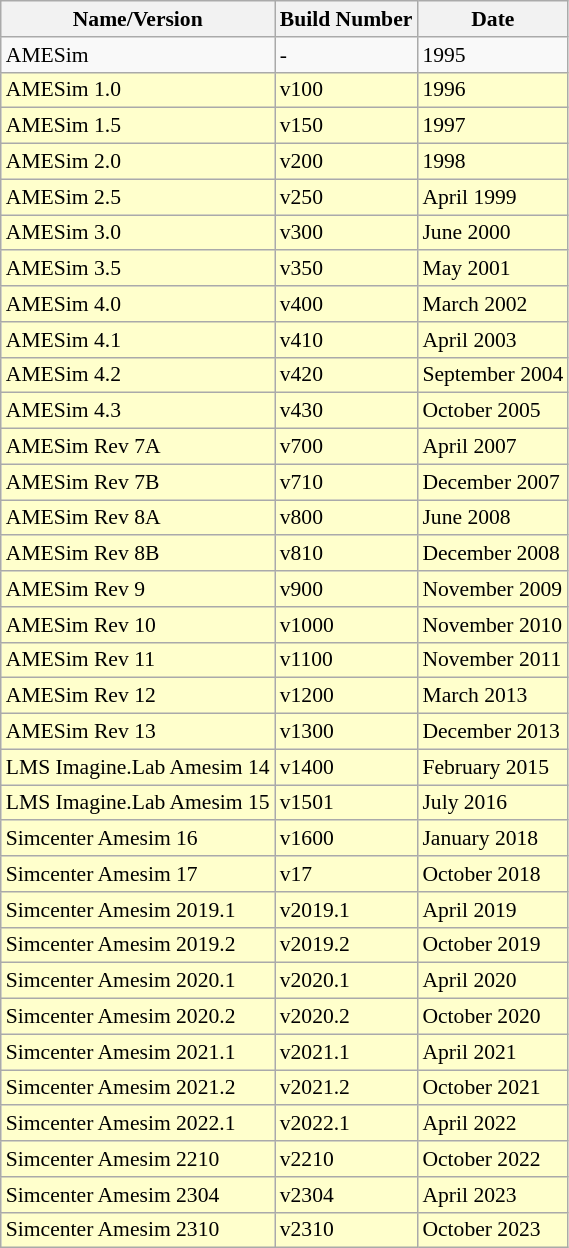<table class="wikitable" style="font-size: 90%; text-align: left; ">
<tr>
<th>Name/Version</th>
<th>Build Number</th>
<th>Date</th>
</tr>
<tr>
<td>AMESim</td>
<td>-</td>
<td>1995</td>
</tr>
<tr bgcolor=ffffcc>
<td>AMESim 1.0</td>
<td>v100</td>
<td>1996</td>
</tr>
<tr bgcolor=ffffcc>
<td>AMESim 1.5</td>
<td>v150</td>
<td>1997</td>
</tr>
<tr bgcolor=ffffcc>
<td>AMESim 2.0</td>
<td>v200</td>
<td>1998</td>
</tr>
<tr bgcolor=ffffcc>
<td>AMESim 2.5</td>
<td>v250</td>
<td>April 1999</td>
</tr>
<tr bgcolor=ffffcc>
<td>AMESim 3.0</td>
<td>v300</td>
<td>June 2000</td>
</tr>
<tr bgcolor=ffffcc>
<td>AMESim 3.5</td>
<td>v350</td>
<td>May 2001</td>
</tr>
<tr bgcolor=ffffcc>
<td>AMESim 4.0</td>
<td>v400</td>
<td>March 2002</td>
</tr>
<tr bgcolor=ffffcc>
<td>AMESim 4.1</td>
<td>v410</td>
<td>April 2003</td>
</tr>
<tr bgcolor=ffffcc>
<td>AMESim 4.2</td>
<td>v420</td>
<td>September 2004</td>
</tr>
<tr bgcolor=ffffcc>
<td>AMESim 4.3</td>
<td>v430</td>
<td>October 2005</td>
</tr>
<tr bgcolor=ffffcc>
<td>AMESim Rev 7A</td>
<td>v700</td>
<td>April 2007</td>
</tr>
<tr bgcolor=ffffcc>
<td>AMESim Rev 7B</td>
<td>v710</td>
<td>December 2007</td>
</tr>
<tr bgcolor=ffffcc>
<td>AMESim Rev 8A</td>
<td>v800</td>
<td>June 2008</td>
</tr>
<tr bgcolor=ffffcc>
<td>AMESim Rev 8B</td>
<td>v810</td>
<td>December 2008</td>
</tr>
<tr bgcolor=ffffcc>
<td>AMESim Rev 9</td>
<td>v900</td>
<td>November 2009</td>
</tr>
<tr bgcolor=ffffcc>
<td>AMESim Rev 10</td>
<td>v1000</td>
<td>November 2010</td>
</tr>
<tr bgcolor=ffffcc>
<td>AMESim Rev 11</td>
<td>v1100</td>
<td>November 2011</td>
</tr>
<tr bgcolor=ffffcc>
<td>AMESim Rev 12</td>
<td>v1200</td>
<td>March 2013</td>
</tr>
<tr bgcolor=ffffcc>
<td>AMESim Rev 13</td>
<td>v1300</td>
<td>December 2013</td>
</tr>
<tr bgcolor=ffffcc>
<td>LMS Imagine.Lab Amesim 14</td>
<td>v1400</td>
<td>February 2015</td>
</tr>
<tr bgcolor=ffffcc>
<td>LMS Imagine.Lab Amesim 15</td>
<td>v1501</td>
<td>July 2016</td>
</tr>
<tr bgcolor=ffffcc>
<td>Simcenter Amesim 16</td>
<td>v1600</td>
<td>January 2018</td>
</tr>
<tr bgcolor=ffffcc>
<td>Simcenter Amesim 17</td>
<td>v17</td>
<td>October 2018</td>
</tr>
<tr bgcolor=ffffcc>
<td>Simcenter Amesim 2019.1</td>
<td>v2019.1</td>
<td>April 2019</td>
</tr>
<tr bgcolor=ffffcc>
<td>Simcenter Amesim 2019.2</td>
<td>v2019.2</td>
<td>October 2019</td>
</tr>
<tr bgcolor=ffffcc>
<td>Simcenter Amesim 2020.1</td>
<td>v2020.1</td>
<td>April 2020</td>
</tr>
<tr bgcolor=ffffcc>
<td>Simcenter Amesim 2020.2</td>
<td>v2020.2</td>
<td>October 2020</td>
</tr>
<tr bgcolor=ffffcc>
<td>Simcenter Amesim 2021.1</td>
<td>v2021.1</td>
<td>April 2021</td>
</tr>
<tr bgcolor=ffffcc>
<td>Simcenter Amesim 2021.2</td>
<td>v2021.2</td>
<td>October 2021</td>
</tr>
<tr bgcolor=ffffcc>
<td>Simcenter Amesim 2022.1</td>
<td>v2022.1</td>
<td>April 2022</td>
</tr>
<tr bgcolor=ffffcc>
<td>Simcenter Amesim 2210</td>
<td>v2210</td>
<td>October 2022</td>
</tr>
<tr bgcolor=ffffcc>
<td>Simcenter Amesim 2304</td>
<td>v2304</td>
<td>April 2023</td>
</tr>
<tr bgcolor=ffffcc>
<td>Simcenter Amesim 2310</td>
<td>v2310</td>
<td>October 2023</td>
</tr>
</table>
